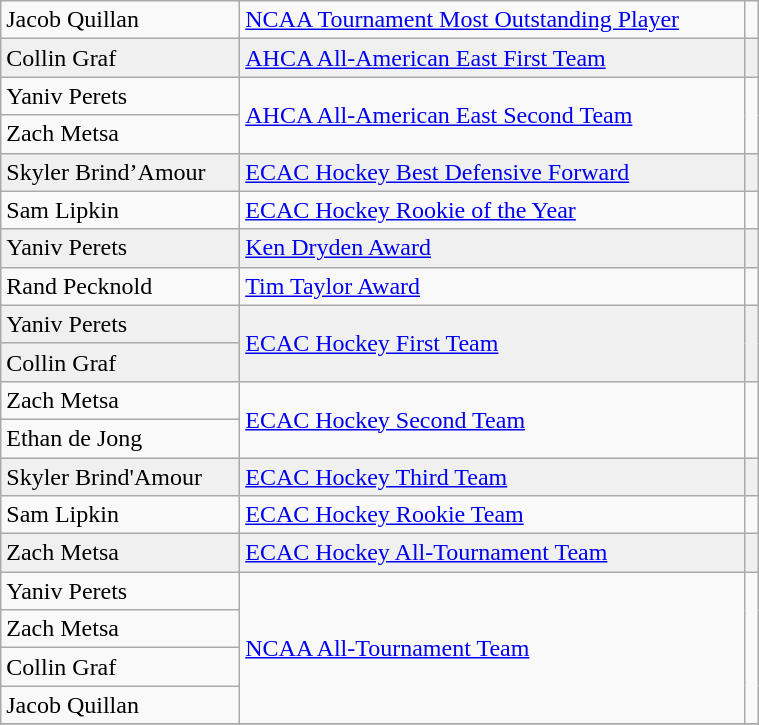<table class="wikitable" width=40%>
<tr>
<td>Jacob Quillan</td>
<td rowspan=1><a href='#'>NCAA Tournament Most Outstanding Player</a></td>
<td rowspan=1></td>
</tr>
<tr bgcolor=f0f0f0>
<td>Collin Graf</td>
<td rowspan=1><a href='#'>AHCA All-American East First Team</a></td>
<td rowspan=1></td>
</tr>
<tr>
<td>Yaniv Perets</td>
<td rowspan=2><a href='#'>AHCA All-American East Second Team</a></td>
<td rowspan=2></td>
</tr>
<tr>
<td>Zach Metsa</td>
</tr>
<tr bgcolor=f0f0f0>
<td>Skyler Brind’Amour</td>
<td><a href='#'>ECAC Hockey Best Defensive Forward</a></td>
<td></td>
</tr>
<tr>
<td>Sam Lipkin</td>
<td><a href='#'>ECAC Hockey Rookie of the Year</a></td>
<td></td>
</tr>
<tr bgcolor=f0f0f0>
<td>Yaniv Perets</td>
<td><a href='#'>Ken Dryden Award</a></td>
<td></td>
</tr>
<tr>
<td>Rand Pecknold</td>
<td><a href='#'>Tim Taylor Award</a></td>
<td></td>
</tr>
<tr bgcolor=f0f0f0>
<td>Yaniv Perets</td>
<td rowspan=2><a href='#'>ECAC Hockey First Team</a></td>
<td rowspan=2></td>
</tr>
<tr bgcolor=f0f0f0>
<td>Collin Graf</td>
</tr>
<tr>
<td>Zach Metsa</td>
<td rowspan=2><a href='#'>ECAC Hockey Second Team</a></td>
<td rowspan=2></td>
</tr>
<tr>
<td>Ethan de Jong</td>
</tr>
<tr bgcolor=f0f0f0>
<td>Skyler Brind'Amour</td>
<td rowspan=1><a href='#'>ECAC Hockey Third Team</a></td>
<td rowspan=1></td>
</tr>
<tr>
<td>Sam Lipkin</td>
<td rowspan=1><a href='#'>ECAC Hockey Rookie Team</a></td>
<td rowspan=1></td>
</tr>
<tr bgcolor=f0f0f0>
<td>Zach Metsa</td>
<td rowspan=1><a href='#'>ECAC Hockey All-Tournament Team</a></td>
<td rowspan=1></td>
</tr>
<tr>
<td>Yaniv Perets</td>
<td rowspan=4><a href='#'>NCAA All-Tournament Team</a></td>
<td rowspan=4></td>
</tr>
<tr>
<td>Zach Metsa</td>
</tr>
<tr>
<td>Collin Graf</td>
</tr>
<tr>
<td>Jacob Quillan</td>
</tr>
<tr>
</tr>
</table>
